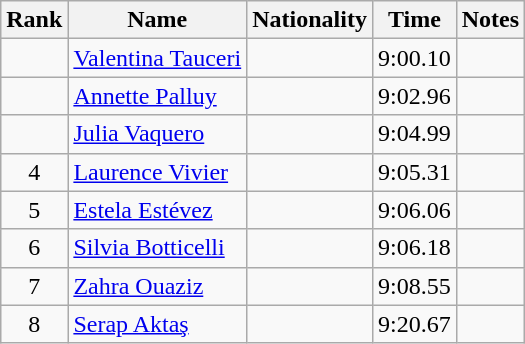<table class="wikitable sortable" style="text-align:center">
<tr>
<th>Rank</th>
<th>Name</th>
<th>Nationality</th>
<th>Time</th>
<th>Notes</th>
</tr>
<tr>
<td></td>
<td align=left><a href='#'>Valentina Tauceri</a></td>
<td align=left></td>
<td>9:00.10</td>
<td></td>
</tr>
<tr>
<td></td>
<td align=left><a href='#'>Annette Palluy</a></td>
<td align=left></td>
<td>9:02.96</td>
<td></td>
</tr>
<tr>
<td></td>
<td align=left><a href='#'>Julia Vaquero</a></td>
<td align=left></td>
<td>9:04.99</td>
<td></td>
</tr>
<tr>
<td>4</td>
<td align=left><a href='#'>Laurence Vivier</a></td>
<td align=left></td>
<td>9:05.31</td>
<td></td>
</tr>
<tr>
<td>5</td>
<td align=left><a href='#'>Estela Estévez</a></td>
<td align=left></td>
<td>9:06.06</td>
<td></td>
</tr>
<tr>
<td>6</td>
<td align=left><a href='#'>Silvia Botticelli</a></td>
<td align=left></td>
<td>9:06.18</td>
<td></td>
</tr>
<tr>
<td>7</td>
<td align=left><a href='#'>Zahra Ouaziz</a></td>
<td align=left></td>
<td>9:08.55</td>
<td></td>
</tr>
<tr>
<td>8</td>
<td align=left><a href='#'>Serap Aktaş</a></td>
<td align=left></td>
<td>9:20.67</td>
<td></td>
</tr>
</table>
